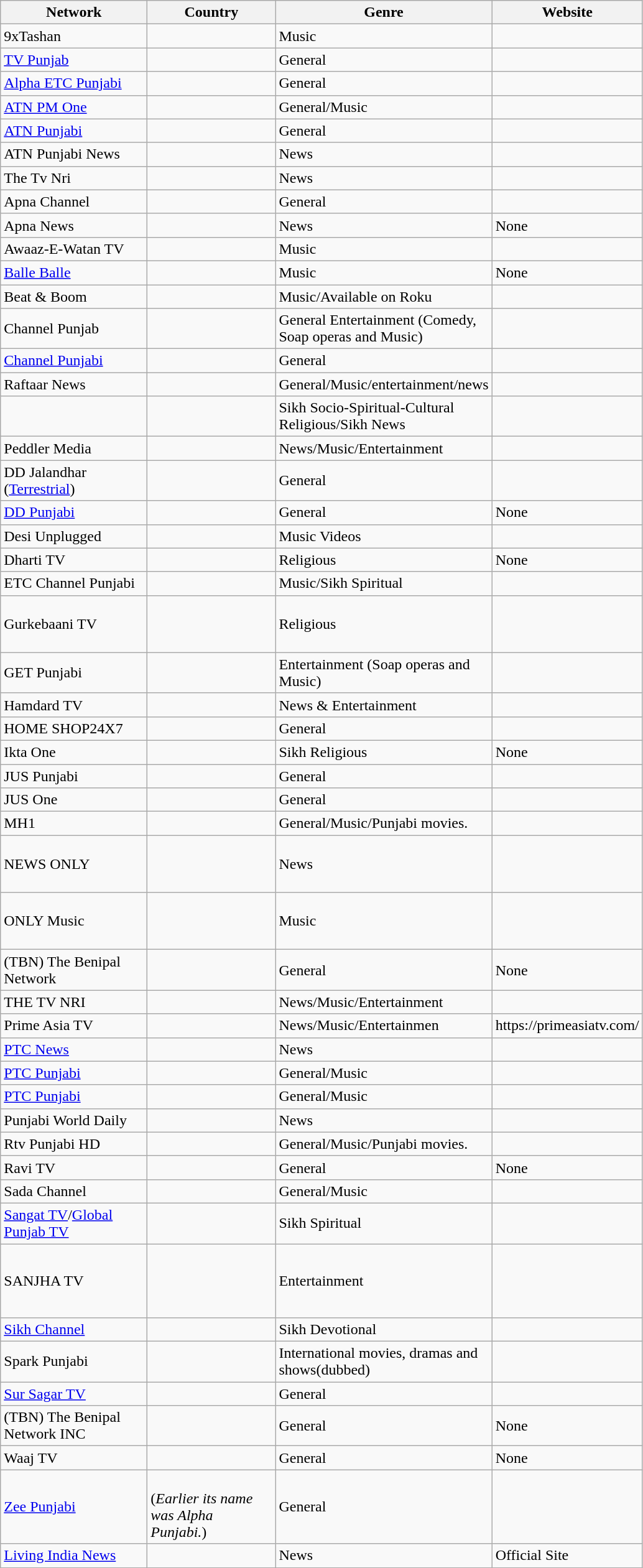<table class= "wikitable">
<tr>
<th width="150">Network</th>
<th width="130">Country</th>
<th width="75">Genre</th>
<th width="120">Website</th>
</tr>
<tr>
<td>9xTashan</td>
<td></td>
<td>Music</td>
<td></td>
</tr>
<tr>
<td><a href='#'>TV Punjab</a></td>
<td></td>
<td>General</td>
<td></td>
</tr>
<tr>
<td><a href='#'>Alpha ETC Punjabi</a></td>
<td></td>
<td>General</td>
<td> </td>
</tr>
<tr>
<td><a href='#'>ATN PM One</a></td>
<td></td>
<td>General/Music</td>
<td></td>
</tr>
<tr>
<td><a href='#'>ATN Punjabi</a></td>
<td></td>
<td>General</td>
<td></td>
</tr>
<tr>
<td>ATN Punjabi News</td>
<td></td>
<td>News</td>
<td></td>
</tr>
<tr>
<td>The Tv Nri</td>
<td></td>
<td>News</td>
<td></td>
</tr>
<tr>
<td>Apna Channel</td>
<td></td>
<td>General</td>
<td></td>
</tr>
<tr>
<td>Apna News</td>
<td></td>
<td>News</td>
<td>None</td>
</tr>
<tr>
<td>Awaaz-E-Watan TV</td>
<td></td>
<td>Music</td>
<td></td>
</tr>
<tr>
<td><a href='#'>Balle Balle</a></td>
<td></td>
<td>Music</td>
<td>None</td>
</tr>
<tr>
<td>Beat & Boom</td>
<td></td>
<td>Music/Available on Roku</td>
<td> </td>
</tr>
<tr>
<td>Channel Punjab</td>
<td></td>
<td>General Entertainment (Comedy, Soap operas and Music)</td>
<td></td>
</tr>
<tr>
<td><a href='#'>Channel Punjabi</a></td>
<td></td>
<td>General</td>
<td></td>
</tr>
<tr>
<td>Raftaar News</td>
<td></td>
<td>General/Music/entertainment/news</td>
<td></td>
</tr>
<tr>
<td></td>
<td></td>
<td>Sikh Socio-Spiritual-Cultural Religious/Sikh News</td>
<td></td>
</tr>
<tr>
<td>Peddler Media</td>
<td></td>
<td>News/Music/Entertainment</td>
<td></td>
</tr>
<tr>
<td>DD Jalandhar (<a href='#'>Terrestrial</a>)</td>
<td></td>
<td>General</td>
<td></td>
</tr>
<tr>
<td><a href='#'>DD Punjabi</a></td>
<td></td>
<td>General</td>
<td>None</td>
</tr>
<tr>
<td>Desi Unplugged</td>
<td></td>
<td>Music Videos</td>
<td></td>
</tr>
<tr>
<td>Dharti TV</td>
<td></td>
<td>Religious</td>
<td>None</td>
</tr>
<tr>
<td>ETC Channel Punjabi</td>
<td></td>
<td>Music/Sikh Spiritual</td>
<td></td>
</tr>
<tr>
<td>Gurkebaani TV</td>
<td><br><br><br></td>
<td>Religious</td>
<td></td>
</tr>
<tr>
<td>GET Punjabi</td>
<td></td>
<td>Entertainment (Soap operas and Music)</td>
<td></td>
</tr>
<tr>
<td>Hamdard TV</td>
<td></td>
<td>News & Entertainment</td>
<td></td>
</tr>
<tr>
<td>HOME SHOP24X7</td>
<td></td>
<td>General</td>
<td></td>
</tr>
<tr>
<td>Ikta One</td>
<td></td>
<td>Sikh Religious</td>
<td>None</td>
</tr>
<tr>
<td>JUS Punjabi</td>
<td></td>
<td>General</td>
<td></td>
</tr>
<tr>
<td>JUS One</td>
<td></td>
<td>General</td>
<td> </td>
</tr>
<tr>
<td MH One>MH1</td>
<td><br></td>
<td>General/Music/Punjabi movies.</td>
<td></td>
</tr>
<tr>
<td>NEWS ONLY</td>
<td><br><br><br></td>
<td>News</td>
<td></td>
</tr>
<tr>
<td>ONLY Music</td>
<td><br><br><br></td>
<td>Music</td>
<td></td>
</tr>
<tr>
<td>(TBN) The Benipal Network</td>
<td></td>
<td>General</td>
<td>None</td>
</tr>
<tr>
<td>THE TV NRI</td>
<td></td>
<td>News/Music/Entertainment</td>
<td></td>
</tr>
<tr>
<td>Prime Asia TV</td>
<td></td>
<td>News/Music/Entertainmen</td>
<td>https://primeasiatv.com/</td>
</tr>
<tr>
<td><a href='#'>PTC News</a></td>
<td></td>
<td>News</td>
<td></td>
</tr>
<tr>
<td><a href='#'>PTC Punjabi</a></td>
<td> <br></td>
<td>General/Music</td>
<td></td>
</tr>
<tr>
<td><a href='#'>PTC Punjabi</a></td>
<td></td>
<td>General/Music</td>
<td></td>
</tr>
<tr>
<td>Punjabi World Daily</td>
<td></td>
<td>News</td>
<td></td>
</tr>
<tr>
<td>Rtv Punjabi HD</td>
<td></td>
<td>General/Music/Punjabi movies.</td>
<td></td>
</tr>
<tr>
<td>Ravi TV</td>
<td></td>
<td>General</td>
<td>None</td>
</tr>
<tr>
<td>Sada Channel</td>
<td></td>
<td>General/Music</td>
<td></td>
</tr>
<tr>
<td><a href='#'>Sangat TV</a>/<a href='#'>Global Punjab TV</a></td>
<td><br><br></td>
<td>Sikh Spiritual</td>
<td></td>
</tr>
<tr>
<td>SANJHA TV</td>
<td><br><br><br><br></td>
<td>Entertainment</td>
<td><br></td>
</tr>
<tr>
<td><a href='#'>Sikh Channel</a></td>
<td></td>
<td>Sikh Devotional</td>
<td></td>
</tr>
<tr>
<td>Spark Punjabi</td>
<td></td>
<td>International movies, dramas and shows(dubbed)</td>
<td> </td>
</tr>
<tr>
<td><a href='#'>Sur Sagar TV</a></td>
<td></td>
<td>General</td>
<td></td>
</tr>
<tr>
<td>(TBN) The Benipal Network INC</td>
<td></td>
<td>General</td>
<td>None</td>
</tr>
<tr>
<td>Waaj TV</td>
<td></td>
<td>General</td>
<td>None</td>
</tr>
<tr>
<td><a href='#'>Zee Punjabi</a></td>
<td><br> (<em>Earlier its name was Alpha Punjabi.</em>)</td>
<td>General</td>
<td>  <br> </td>
</tr>
<tr>
<td><a href='#'>Living India News</a></td>
<td></td>
<td>News</td>
<td>Official Site</td>
</tr>
</table>
